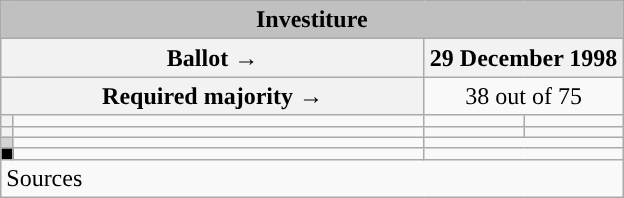<table class="wikitable" style="text-align:center;">
<tr bgcolor="#E9E9E9">
<td colspan="4" align="center" bgcolor="#C0C0C0"><strong>Investiture</strong></td>
</tr>
<tr>
<th colspan="2" width="275px">Ballot →</th>
<th colspan="2">29 December 1998</th>
</tr>
<tr>
<th colspan="2">Required majority →</th>
<td colspan="2">38 out of 75</td>
</tr>
<tr>
<th width="1px" style="background:"></th>
<td align="left"></td>
<td></td>
<td></td>
</tr>
<tr>
<th style="color:inherit;background:"></th>
<td align="left"></td>
<td></td>
<td></td>
</tr>
<tr>
<th style="color:inherit;background:lightgray;"></th>
<td align="left"></td>
<td colspan="2"></td>
</tr>
<tr>
<th style="color:inherit;background:black;"></th>
<td align="left"></td>
<td colspan="2"></td>
</tr>
<tr>
<td align="left" colspan="4">Sources</td>
</tr>
</table>
